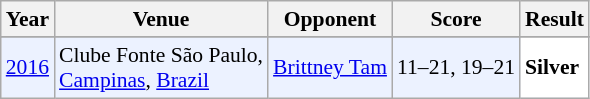<table class="sortable wikitable" style="font-size: 90%;">
<tr>
<th>Year</th>
<th>Venue</th>
<th>Opponent</th>
<th>Score</th>
<th>Result</th>
</tr>
<tr>
</tr>
<tr style="background:#ECF2FF">
<td align="center"><a href='#'>2016</a></td>
<td align="left">Clube Fonte São Paulo,<br><a href='#'>Campinas</a>, <a href='#'>Brazil</a></td>
<td align="left"> <a href='#'>Brittney Tam</a></td>
<td align="center">11–21, 19–21</td>
<td style="text-align:left; background:white"> <strong>Silver</strong></td>
</tr>
</table>
